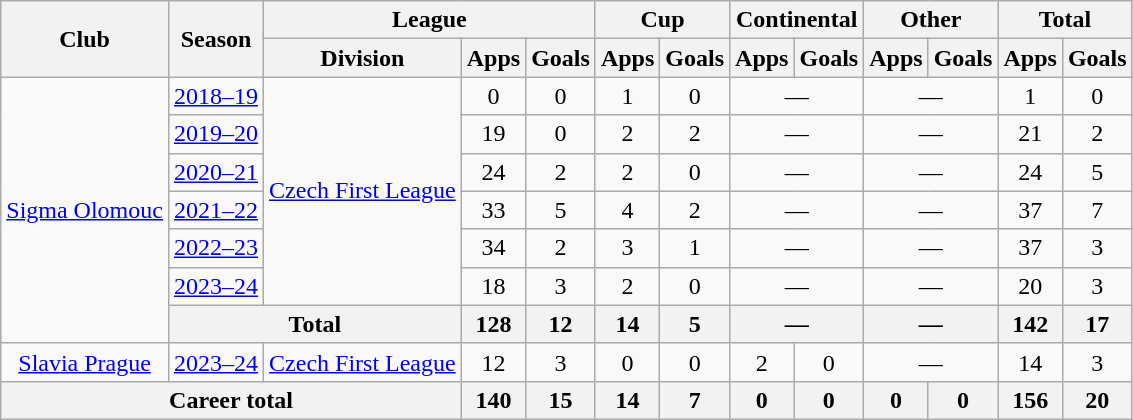<table class="wikitable" style="text-align:center">
<tr>
<th rowspan="2">Club</th>
<th rowspan="2">Season</th>
<th colspan="3">League</th>
<th colspan="2">Cup</th>
<th colspan="2">Continental</th>
<th colspan="2">Other</th>
<th colspan="2">Total</th>
</tr>
<tr>
<th>Division</th>
<th>Apps</th>
<th>Goals</th>
<th>Apps</th>
<th>Goals</th>
<th>Apps</th>
<th>Goals</th>
<th>Apps</th>
<th>Goals</th>
<th>Apps</th>
<th>Goals</th>
</tr>
<tr>
<td rowspan="7"><a href='#'>Sigma Olomouc</a></td>
<td><a href='#'>2018–19</a></td>
<td rowspan="6"><a href='#'>Czech First League</a></td>
<td>0</td>
<td>0</td>
<td>1</td>
<td>0</td>
<td colspan="2">—</td>
<td colspan="2">—</td>
<td>1</td>
<td>0</td>
</tr>
<tr>
<td><a href='#'>2019–20</a></td>
<td>19</td>
<td>0</td>
<td>2</td>
<td>2</td>
<td colspan="2">—</td>
<td colspan="2">—</td>
<td>21</td>
<td>2</td>
</tr>
<tr>
<td><a href='#'>2020–21</a></td>
<td>24</td>
<td>2</td>
<td>2</td>
<td>0</td>
<td colspan="2">—</td>
<td colspan="2">—</td>
<td>24</td>
<td>5</td>
</tr>
<tr>
<td><a href='#'>2021–22</a></td>
<td>33</td>
<td>5</td>
<td>4</td>
<td>2</td>
<td colspan="2">—</td>
<td colspan="2">—</td>
<td>37</td>
<td>7</td>
</tr>
<tr>
<td><a href='#'>2022–23</a></td>
<td>34</td>
<td>2</td>
<td>3</td>
<td>1</td>
<td colspan="2">—</td>
<td colspan="2">—</td>
<td>37</td>
<td>3</td>
</tr>
<tr>
<td><a href='#'>2023–24</a></td>
<td>18</td>
<td>3</td>
<td>2</td>
<td>0</td>
<td colspan="2">—</td>
<td colspan="2">—</td>
<td>20</td>
<td>3</td>
</tr>
<tr>
<th colspan="2">Total</th>
<th>128</th>
<th>12</th>
<th>14</th>
<th>5</th>
<th colspan="2">—</th>
<th colspan="2">—</th>
<th>142</th>
<th>17</th>
</tr>
<tr>
<td><a href='#'>Slavia Prague</a></td>
<td><a href='#'>2023–24</a></td>
<td><a href='#'>Czech First League</a></td>
<td>12</td>
<td>3</td>
<td>0</td>
<td>0</td>
<td>2</td>
<td>0</td>
<td colspan="2">—</td>
<td>14</td>
<td>3</td>
</tr>
<tr>
<th colspan="3">Career total</th>
<th>140</th>
<th>15</th>
<th>14</th>
<th>7</th>
<th>0</th>
<th>0</th>
<th>0</th>
<th>0</th>
<th>156</th>
<th>20</th>
</tr>
</table>
